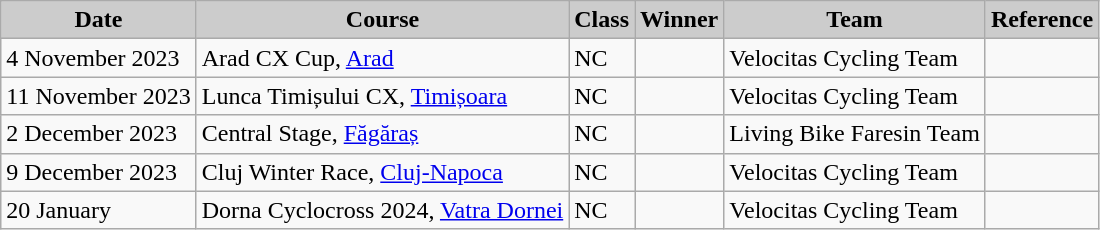<table class="wikitable sortable alternance ">
<tr>
<th scope="col" style="background-color:#CCCCCC;">Date</th>
<th scope="col" style="background-color:#CCCCCC;">Course</th>
<th scope="col" style="background-color:#CCCCCC;">Class</th>
<th scope="col" style="background-color:#CCCCCC;">Winner</th>
<th scope="col" style="background-color:#CCCCCC;">Team</th>
<th scope="col" style="background-color:#CCCCCC;">Reference</th>
</tr>
<tr>
<td>4 November 2023</td>
<td> Arad CX Cup, <a href='#'>Arad</a></td>
<td>NC</td>
<td></td>
<td>Velocitas Cycling Team</td>
<td></td>
</tr>
<tr>
<td>11 November 2023</td>
<td> Lunca Timișului CX, <a href='#'>Timișoara</a></td>
<td>NC</td>
<td></td>
<td>Velocitas Cycling Team</td>
<td></td>
</tr>
<tr>
<td>2 December 2023</td>
<td> Central Stage, <a href='#'>Făgăraș</a></td>
<td>NC</td>
<td></td>
<td>Living Bike Faresin Team</td>
<td></td>
</tr>
<tr>
<td>9 December 2023</td>
<td> Cluj Winter Race, <a href='#'>Cluj-Napoca</a></td>
<td>NC</td>
<td></td>
<td>Velocitas Cycling Team</td>
<td></td>
</tr>
<tr>
<td>20 January</td>
<td> Dorna Cyclocross 2024, <a href='#'>Vatra Dornei</a></td>
<td>NC</td>
<td></td>
<td>Velocitas Cycling Team</td>
<td></td>
</tr>
</table>
